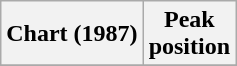<table class="wikitable plainrowheaders">
<tr>
<th scope="col">Chart (1987)</th>
<th scope="col">Peak<br>position</th>
</tr>
<tr>
</tr>
</table>
